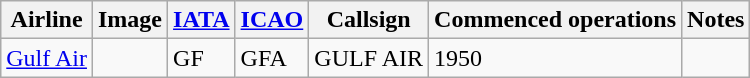<table class="wikitable sortable">
<tr valign="middle">
<th>Airline</th>
<th>Image</th>
<th><a href='#'>IATA</a></th>
<th><a href='#'>ICAO</a></th>
<th>Callsign</th>
<th>Commenced operations</th>
<th>Notes</th>
</tr>
<tr>
<td><a href='#'>Gulf Air</a></td>
<td></td>
<td>GF</td>
<td>GFA</td>
<td>GULF AIR</td>
<td>1950</td>
<td></td>
</tr>
</table>
